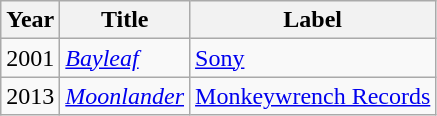<table class="wikitable">
<tr>
<th>Year</th>
<th>Title</th>
<th>Label</th>
</tr>
<tr>
<td>2001</td>
<td><em><a href='#'>Bayleaf</a></em></td>
<td><a href='#'>Sony</a></td>
</tr>
<tr>
<td>2013</td>
<td><em><a href='#'>Moonlander</a></em></td>
<td><a href='#'>Monkeywrench Records</a></td>
</tr>
</table>
